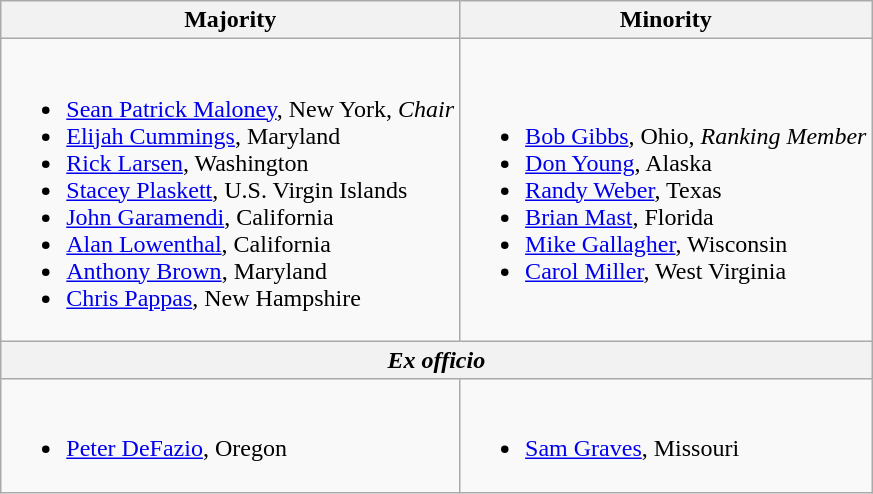<table class=wikitable>
<tr>
<th>Majority</th>
<th>Minority</th>
</tr>
<tr>
<td><br><ul><li><a href='#'>Sean Patrick Maloney</a>, New York, <em>Chair</em></li><li><a href='#'>Elijah Cummings</a>, Maryland</li><li><a href='#'>Rick Larsen</a>, Washington</li><li><a href='#'>Stacey Plaskett</a>, U.S. Virgin Islands</li><li><a href='#'>John Garamendi</a>, California</li><li><a href='#'>Alan Lowenthal</a>, California</li><li><a href='#'>Anthony Brown</a>, Maryland</li><li><a href='#'>Chris Pappas</a>, New Hampshire</li></ul></td>
<td><br><ul><li><a href='#'>Bob Gibbs</a>, Ohio, <em>Ranking Member</em></li><li><a href='#'>Don Young</a>, Alaska</li><li><a href='#'>Randy Weber</a>, Texas</li><li><a href='#'>Brian Mast</a>, Florida</li><li><a href='#'>Mike Gallagher</a>, Wisconsin</li><li><a href='#'>Carol Miller</a>, West Virginia</li></ul></td>
</tr>
<tr>
<th colspan=2><em>Ex officio</em></th>
</tr>
<tr>
<td><br><ul><li><a href='#'>Peter DeFazio</a>, Oregon</li></ul></td>
<td><br><ul><li><a href='#'>Sam Graves</a>, Missouri</li></ul></td>
</tr>
</table>
